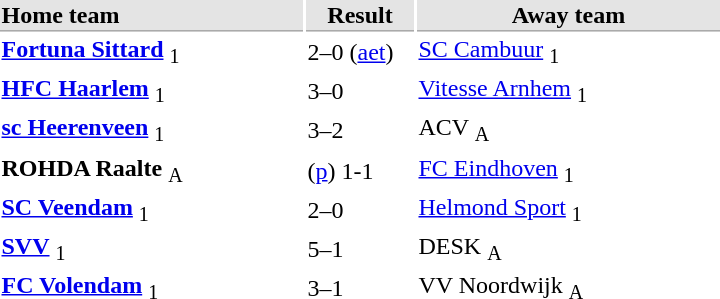<table style="float:right;">
<tr bgcolor="#E4E4E4">
<th style="border-bottom:1px solid #AAAAAA" width="200" align="left">Home team</th>
<th style="border-bottom:1px solid #AAAAAA" width="70" align="center">Result</th>
<th style="border-bottom:1px solid #AAAAAA" width="200">Away team</th>
</tr>
<tr>
<td><strong><a href='#'>Fortuna Sittard</a></strong> <sub>1</sub></td>
<td>2–0 (<a href='#'>aet</a>)</td>
<td><a href='#'>SC Cambuur</a> <sub>1</sub></td>
</tr>
<tr>
<td><strong><a href='#'>HFC Haarlem</a></strong> <sub>1</sub></td>
<td>3–0</td>
<td><a href='#'>Vitesse Arnhem</a> <sub>1</sub></td>
</tr>
<tr>
<td><strong><a href='#'>sc Heerenveen</a></strong> <sub>1</sub></td>
<td>3–2</td>
<td>ACV <sub>A</sub></td>
</tr>
<tr>
<td><strong>ROHDA Raalte</strong> <sub>A</sub></td>
<td>(<a href='#'>p</a>) 1-1</td>
<td><a href='#'>FC Eindhoven</a> <sub>1</sub></td>
</tr>
<tr>
<td><strong><a href='#'>SC Veendam</a></strong> <sub>1</sub></td>
<td>2–0</td>
<td><a href='#'>Helmond Sport</a> <sub>1</sub></td>
</tr>
<tr>
<td><strong><a href='#'>SVV</a></strong> <sub>1</sub></td>
<td>5–1</td>
<td>DESK <sub>A</sub></td>
</tr>
<tr>
<td><strong><a href='#'>FC Volendam</a></strong> <sub>1</sub></td>
<td>3–1</td>
<td>VV Noordwijk <sub>A</sub></td>
</tr>
</table>
